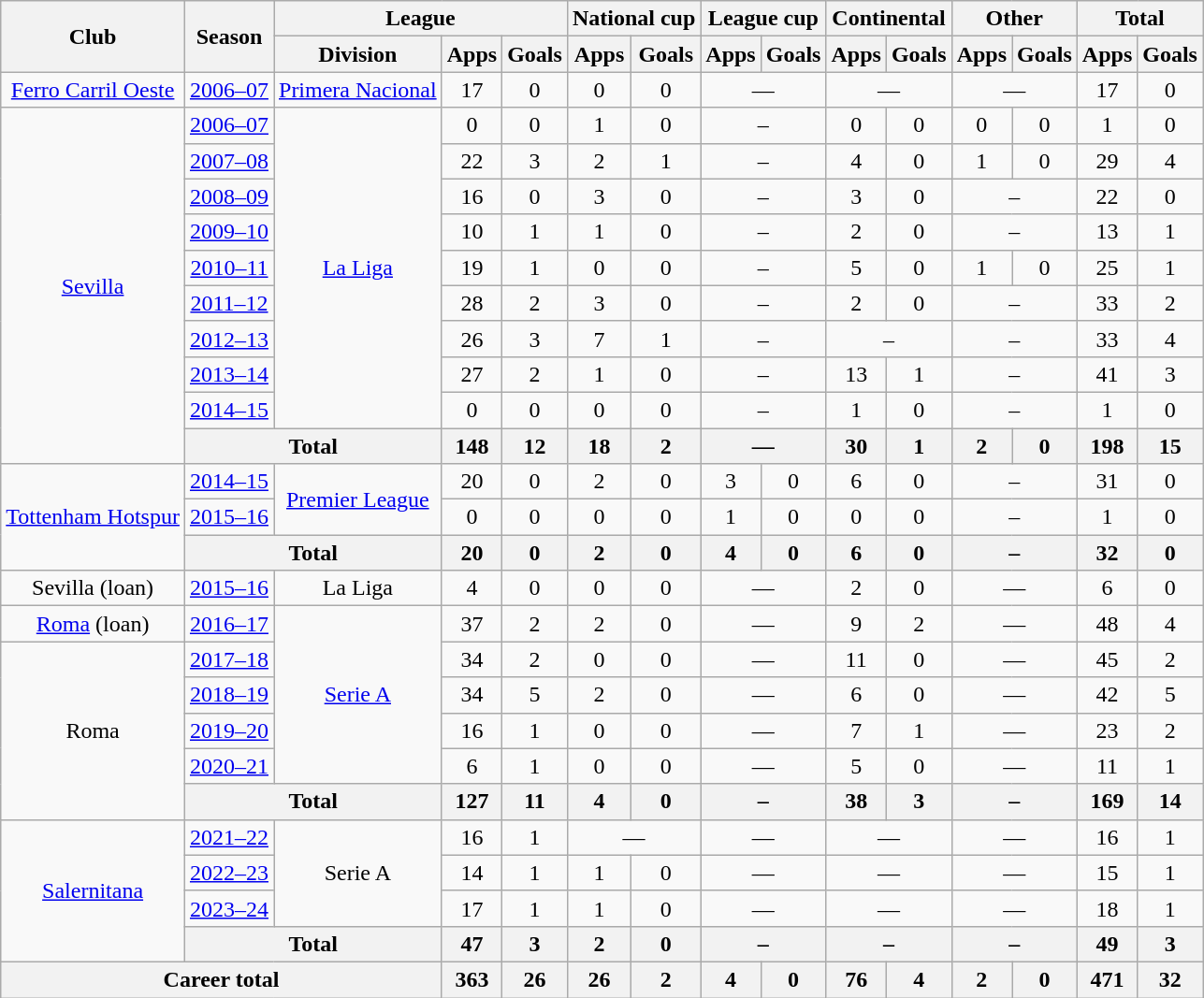<table class="wikitable" style="text-align:center">
<tr>
<th rowspan="2">Club</th>
<th rowspan="2">Season</th>
<th colspan="3">League</th>
<th colspan="2">National cup</th>
<th colspan="2">League cup</th>
<th colspan="2">Continental</th>
<th colspan="2">Other</th>
<th colspan="2">Total</th>
</tr>
<tr>
<th>Division</th>
<th>Apps</th>
<th>Goals</th>
<th>Apps</th>
<th>Goals</th>
<th>Apps</th>
<th>Goals</th>
<th>Apps</th>
<th>Goals</th>
<th>Apps</th>
<th>Goals</th>
<th>Apps</th>
<th>Goals</th>
</tr>
<tr>
<td><a href='#'>Ferro Carril Oeste</a></td>
<td><a href='#'>2006–07</a></td>
<td><a href='#'>Primera Nacional</a></td>
<td>17</td>
<td>0</td>
<td>0</td>
<td>0</td>
<td colspan="2">—</td>
<td colspan="2">—</td>
<td colspan="2">—</td>
<td>17</td>
<td>0</td>
</tr>
<tr>
<td rowspan="10"><a href='#'>Sevilla</a></td>
<td><a href='#'>2006–07</a></td>
<td rowspan="9"><a href='#'>La Liga</a></td>
<td>0</td>
<td>0</td>
<td>1</td>
<td>0</td>
<td colspan="2">–</td>
<td>0</td>
<td>0</td>
<td>0</td>
<td>0</td>
<td>1</td>
<td>0</td>
</tr>
<tr>
<td><a href='#'>2007–08</a></td>
<td>22</td>
<td>3</td>
<td>2</td>
<td>1</td>
<td colspan="2">–</td>
<td>4</td>
<td>0</td>
<td>1</td>
<td>0</td>
<td>29</td>
<td>4</td>
</tr>
<tr>
<td><a href='#'>2008–09</a></td>
<td>16</td>
<td>0</td>
<td>3</td>
<td>0</td>
<td colspan="2">–</td>
<td>3</td>
<td>0</td>
<td colspan="2">–</td>
<td>22</td>
<td>0</td>
</tr>
<tr>
<td><a href='#'>2009–10</a></td>
<td>10</td>
<td>1</td>
<td>1</td>
<td>0</td>
<td colspan="2">–</td>
<td>2</td>
<td>0</td>
<td colspan="2">–</td>
<td>13</td>
<td>1</td>
</tr>
<tr>
<td><a href='#'>2010–11</a></td>
<td>19</td>
<td>1</td>
<td>0</td>
<td>0</td>
<td colspan="2">–</td>
<td>5</td>
<td>0</td>
<td>1</td>
<td>0</td>
<td>25</td>
<td>1</td>
</tr>
<tr>
<td><a href='#'>2011–12</a></td>
<td>28</td>
<td>2</td>
<td>3</td>
<td>0</td>
<td colspan="2">–</td>
<td>2</td>
<td>0</td>
<td colspan="2">–</td>
<td>33</td>
<td>2</td>
</tr>
<tr>
<td><a href='#'>2012–13</a></td>
<td>26</td>
<td>3</td>
<td>7</td>
<td>1</td>
<td colspan="2">–</td>
<td colspan="2">–</td>
<td colspan="2">–</td>
<td>33</td>
<td>4</td>
</tr>
<tr>
<td><a href='#'>2013–14</a></td>
<td>27</td>
<td>2</td>
<td>1</td>
<td>0</td>
<td colspan="2">–</td>
<td>13</td>
<td>1</td>
<td colspan="2">–</td>
<td>41</td>
<td>3</td>
</tr>
<tr>
<td><a href='#'>2014–15</a></td>
<td>0</td>
<td>0</td>
<td>0</td>
<td>0</td>
<td colspan=2>–</td>
<td>1</td>
<td>0</td>
<td colspan="2">–</td>
<td>1</td>
<td>0</td>
</tr>
<tr>
<th colspan="2">Total</th>
<th>148</th>
<th>12</th>
<th>18</th>
<th>2</th>
<th colspan="2">—</th>
<th>30</th>
<th>1</th>
<th>2</th>
<th>0</th>
<th>198</th>
<th>15</th>
</tr>
<tr>
<td rowspan="3"><a href='#'>Tottenham Hotspur</a></td>
<td><a href='#'>2014–15</a></td>
<td rowspan="2"><a href='#'>Premier League</a></td>
<td>20</td>
<td>0</td>
<td>2</td>
<td>0</td>
<td>3</td>
<td>0</td>
<td>6</td>
<td>0</td>
<td colspan="2">–</td>
<td>31</td>
<td>0</td>
</tr>
<tr>
<td><a href='#'>2015–16</a></td>
<td>0</td>
<td>0</td>
<td>0</td>
<td>0</td>
<td>1</td>
<td>0</td>
<td>0</td>
<td>0</td>
<td colspan="2">–</td>
<td>1</td>
<td>0</td>
</tr>
<tr>
<th colspan="2">Total</th>
<th>20</th>
<th>0</th>
<th>2</th>
<th>0</th>
<th>4</th>
<th>0</th>
<th>6</th>
<th>0</th>
<th colspan="2">–</th>
<th>32</th>
<th>0</th>
</tr>
<tr>
<td>Sevilla (loan)</td>
<td><a href='#'>2015–16</a></td>
<td>La Liga</td>
<td>4</td>
<td>0</td>
<td>0</td>
<td>0</td>
<td colspan="2">—</td>
<td>2</td>
<td>0</td>
<td colspan="2">—</td>
<td>6</td>
<td>0</td>
</tr>
<tr>
<td><a href='#'>Roma</a> (loan)</td>
<td><a href='#'>2016–17</a></td>
<td rowspan="5"><a href='#'>Serie A</a></td>
<td>37</td>
<td>2</td>
<td>2</td>
<td>0</td>
<td colspan="2">—</td>
<td>9</td>
<td>2</td>
<td colspan="2">—</td>
<td>48</td>
<td>4</td>
</tr>
<tr>
<td rowspan="5">Roma</td>
<td><a href='#'>2017–18</a></td>
<td>34</td>
<td>2</td>
<td>0</td>
<td>0</td>
<td colspan="2">—</td>
<td>11</td>
<td>0</td>
<td colspan="2">—</td>
<td>45</td>
<td>2</td>
</tr>
<tr>
<td><a href='#'>2018–19</a></td>
<td>34</td>
<td>5</td>
<td>2</td>
<td>0</td>
<td colspan="2">—</td>
<td>6</td>
<td>0</td>
<td colspan="2">—</td>
<td>42</td>
<td>5</td>
</tr>
<tr>
<td><a href='#'>2019–20</a></td>
<td>16</td>
<td>1</td>
<td>0</td>
<td>0</td>
<td colspan="2">—</td>
<td>7</td>
<td>1</td>
<td colspan="2">—</td>
<td>23</td>
<td>2</td>
</tr>
<tr>
<td><a href='#'>2020–21</a></td>
<td>6</td>
<td>1</td>
<td>0</td>
<td>0</td>
<td colspan="2">—</td>
<td>5</td>
<td>0</td>
<td colspan="2">—</td>
<td>11</td>
<td>1</td>
</tr>
<tr>
<th colspan="2">Total</th>
<th>127</th>
<th>11</th>
<th>4</th>
<th>0</th>
<th colspan="2">–</th>
<th>38</th>
<th>3</th>
<th colspan="2">–</th>
<th>169</th>
<th>14</th>
</tr>
<tr>
<td rowspan="4"><a href='#'>Salernitana</a></td>
<td><a href='#'>2021–22</a></td>
<td rowspan="3">Serie A</td>
<td>16</td>
<td>1</td>
<td colspan="2">—</td>
<td colspan="2">—</td>
<td colspan="2">—</td>
<td colspan="2">—</td>
<td>16</td>
<td>1</td>
</tr>
<tr>
<td><a href='#'>2022–23</a></td>
<td>14</td>
<td>1</td>
<td>1</td>
<td>0</td>
<td colspan="2">—</td>
<td colspan="2">—</td>
<td colspan="2">—</td>
<td>15</td>
<td>1</td>
</tr>
<tr>
<td><a href='#'>2023–24</a></td>
<td>17</td>
<td>1</td>
<td>1</td>
<td>0</td>
<td colspan="2">—</td>
<td colspan="2">—</td>
<td colspan="2">—</td>
<td>18</td>
<td>1</td>
</tr>
<tr>
<th colspan="2">Total</th>
<th>47</th>
<th>3</th>
<th>2</th>
<th>0</th>
<th colspan="2">–</th>
<th colspan="2">–</th>
<th colspan="2">–</th>
<th>49</th>
<th>3</th>
</tr>
<tr>
<th colspan="3">Career total</th>
<th>363</th>
<th>26</th>
<th>26</th>
<th>2</th>
<th>4</th>
<th>0</th>
<th>76</th>
<th>4</th>
<th>2</th>
<th>0</th>
<th>471</th>
<th>32</th>
</tr>
</table>
